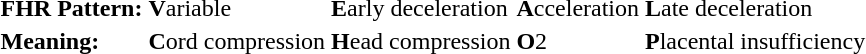<table>
<tr>
<td><strong>FHR Pattern:</strong></td>
<td><strong>V</strong>ariable</td>
<td><strong>E</strong>arly deceleration</td>
<td><strong>A</strong>cceleration</td>
<td><strong>L</strong>ate deceleration</td>
</tr>
<tr>
<td><strong>Meaning:</strong></td>
<td><strong>C</strong>ord compression</td>
<td><strong>H</strong>ead compression</td>
<td><strong>O</strong>2</td>
<td><strong>P</strong>lacental insufficiency</td>
</tr>
</table>
